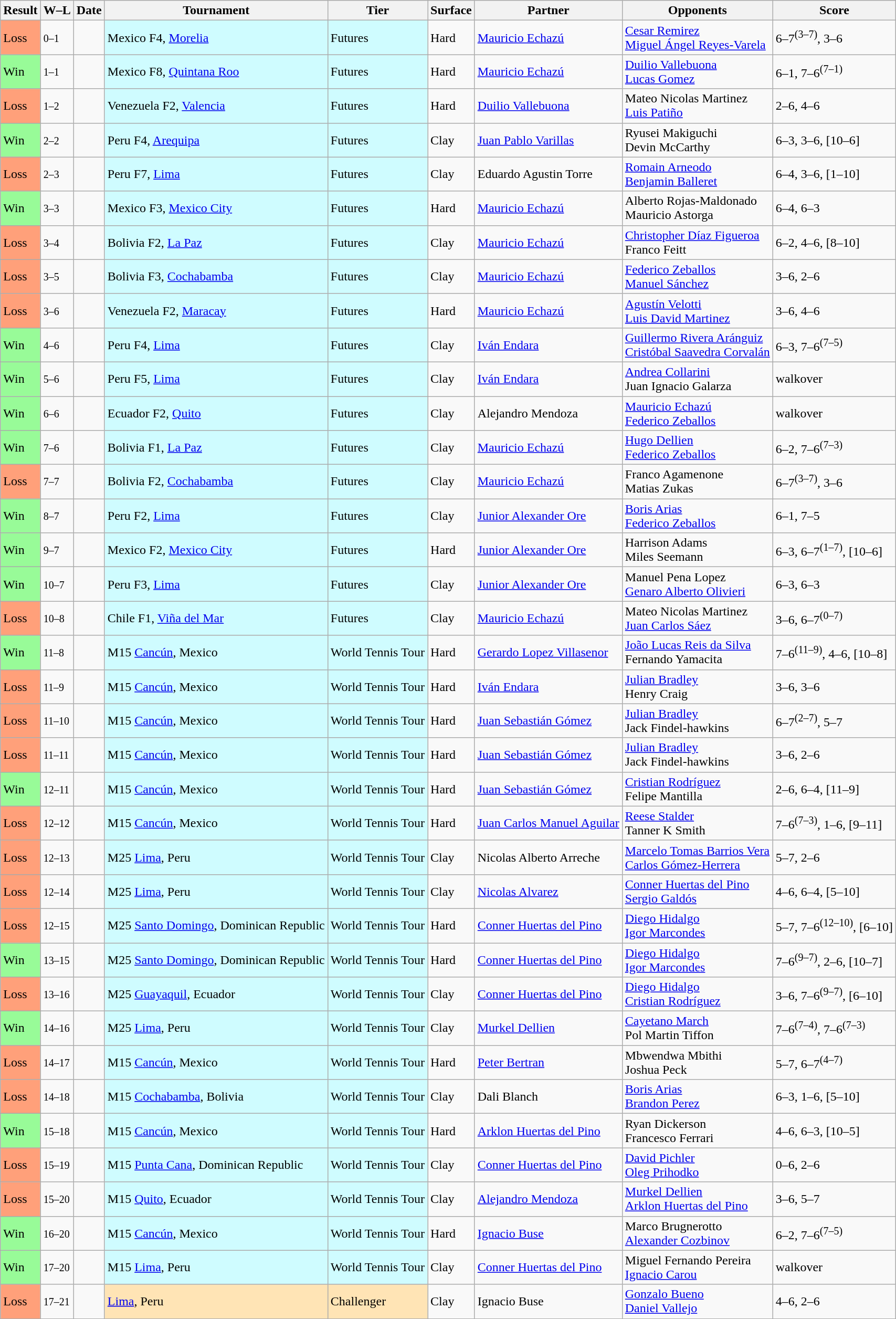<table class="sortable wikitable">
<tr>
<th>Result</th>
<th class="unsortable">W–L</th>
<th>Date</th>
<th>Tournament</th>
<th>Tier</th>
<th>Surface</th>
<th>Partner</th>
<th>Opponents</th>
<th class="unsortable">Score</th>
</tr>
<tr>
<td bgcolor=FFA07A>Loss</td>
<td><small>0–1</small></td>
<td></td>
<td style="background:#cffcff;">Mexico F4, <a href='#'>Morelia</a></td>
<td style="background:#cffcff;">Futures</td>
<td>Hard</td>
<td> <a href='#'>Mauricio Echazú</a></td>
<td> <a href='#'>Cesar Remirez</a> <br>  <a href='#'>Miguel Ángel Reyes-Varela</a></td>
<td>6–7<sup>(3–7)</sup>, 3–6</td>
</tr>
<tr>
<td bgcolor=98FB98>Win</td>
<td><small>1–1</small></td>
<td></td>
<td style="background:#cffcff;">Mexico F8, <a href='#'>Quintana Roo</a></td>
<td style="background:#cffcff;">Futures</td>
<td>Hard</td>
<td> <a href='#'>Mauricio Echazú</a></td>
<td> <a href='#'>Duilio Vallebuona</a> <br>  <a href='#'>Lucas Gomez</a></td>
<td>6–1, 7–6<sup>(7–1)</sup></td>
</tr>
<tr>
<td bgcolor=FFA07A>Loss</td>
<td><small>1–2</small></td>
<td></td>
<td style="background:#cffcff;">Venezuela F2, <a href='#'>Valencia</a></td>
<td style="background:#cffcff;">Futures</td>
<td>Hard</td>
<td> <a href='#'>Duilio Vallebuona</a></td>
<td> Mateo Nicolas Martinez <br>  <a href='#'>Luis Patiño</a></td>
<td>2–6, 4–6</td>
</tr>
<tr>
<td bgcolor=98FB98>Win</td>
<td><small>2–2</small></td>
<td></td>
<td style="background:#cffcff;">Peru F4, <a href='#'>Arequipa</a></td>
<td style="background:#cffcff;">Futures</td>
<td>Clay</td>
<td> <a href='#'>Juan Pablo Varillas</a></td>
<td> Ryusei Makiguchi <br>  Devin McCarthy</td>
<td>6–3, 3–6, [10–6]</td>
</tr>
<tr>
<td bgcolor=FFA07A>Loss</td>
<td><small>2–3</small></td>
<td></td>
<td style="background:#cffcff;">Peru F7, <a href='#'>Lima</a></td>
<td style="background:#cffcff;">Futures</td>
<td>Clay</td>
<td> Eduardo Agustin Torre</td>
<td> <a href='#'>Romain Arneodo</a>  <br>  <a href='#'>Benjamin Balleret</a></td>
<td>6–4, 3–6, [1–10]</td>
</tr>
<tr>
<td bgcolor=98FB98>Win</td>
<td><small>3–3</small></td>
<td></td>
<td style="background:#cffcff;">Mexico F3, <a href='#'>Mexico City</a></td>
<td style="background:#cffcff;">Futures</td>
<td>Hard</td>
<td> <a href='#'>Mauricio Echazú</a></td>
<td> Alberto Rojas-Maldonado <br>  Mauricio Astorga</td>
<td>6–4, 6–3</td>
</tr>
<tr>
<td bgcolor=FFA07A>Loss</td>
<td><small>3–4</small></td>
<td></td>
<td style="background:#cffcff;">Bolivia F2, <a href='#'>La Paz</a></td>
<td style="background:#cffcff;">Futures</td>
<td>Clay</td>
<td> <a href='#'>Mauricio Echazú</a></td>
<td> <a href='#'>Christopher Díaz Figueroa</a> <br>  Franco Feitt</td>
<td>6–2, 4–6, [8–10]</td>
</tr>
<tr>
<td bgcolor=FFA07A>Loss</td>
<td><small>3–5</small></td>
<td></td>
<td style="background:#cffcff;">Bolivia F3, <a href='#'>Cochabamba</a></td>
<td style="background:#cffcff;">Futures</td>
<td>Clay</td>
<td> <a href='#'>Mauricio Echazú</a></td>
<td> <a href='#'>Federico Zeballos</a> <br>  <a href='#'>Manuel Sánchez</a></td>
<td>3–6, 2–6</td>
</tr>
<tr>
<td bgcolor=FFA07A>Loss</td>
<td><small>3–6</small></td>
<td></td>
<td style="background:#cffcff;">Venezuela F2, <a href='#'>Maracay</a></td>
<td style="background:#cffcff;">Futures</td>
<td>Hard</td>
<td> <a href='#'>Mauricio Echazú</a></td>
<td> <a href='#'>Agustín Velotti</a> <br>  <a href='#'>Luis David Martinez</a></td>
<td>3–6, 4–6</td>
</tr>
<tr>
<td bgcolor=98FB98>Win</td>
<td><small>4–6</small></td>
<td></td>
<td style="background:#cffcff;">Peru F4, <a href='#'>Lima</a></td>
<td style="background:#cffcff;">Futures</td>
<td>Clay</td>
<td> <a href='#'>Iván Endara</a></td>
<td> <a href='#'>Guillermo Rivera Aránguiz</a> <br>  <a href='#'>Cristóbal Saavedra Corvalán</a></td>
<td>6–3, 7–6<sup>(7–5)</sup></td>
</tr>
<tr>
<td bgcolor=98FB98>Win</td>
<td><small>5–6</small></td>
<td></td>
<td style="background:#cffcff;">Peru F5, <a href='#'>Lima</a></td>
<td style="background:#cffcff;">Futures</td>
<td>Clay</td>
<td> <a href='#'>Iván Endara</a></td>
<td> <a href='#'>Andrea Collarini</a> <br>  Juan Ignacio Galarza</td>
<td>walkover</td>
</tr>
<tr>
<td bgcolor=98FB98>Win</td>
<td><small>6–6</small></td>
<td></td>
<td style="background:#cffcff;">Ecuador F2, <a href='#'>Quito</a></td>
<td style="background:#cffcff;">Futures</td>
<td>Clay</td>
<td> Alejandro Mendoza</td>
<td> <a href='#'>Mauricio Echazú</a> <br>  <a href='#'>Federico Zeballos</a></td>
<td>walkover</td>
</tr>
<tr>
<td bgcolor=98FB98>Win</td>
<td><small>7–6</small></td>
<td></td>
<td style="background:#cffcff;">Bolivia F1, <a href='#'>La Paz</a></td>
<td style="background:#cffcff;">Futures</td>
<td>Clay</td>
<td> <a href='#'>Mauricio Echazú</a></td>
<td> <a href='#'>Hugo Dellien</a> <br>  <a href='#'>Federico Zeballos</a></td>
<td>6–2, 7–6<sup>(7–3)</sup></td>
</tr>
<tr>
<td bgcolor=FFA07A>Loss</td>
<td><small>7–7</small></td>
<td></td>
<td style="background:#cffcff;">Bolivia F2, <a href='#'>Cochabamba</a></td>
<td style="background:#cffcff;">Futures</td>
<td>Clay</td>
<td> <a href='#'>Mauricio Echazú</a></td>
<td> Franco Agamenone <br>  Matias Zukas</td>
<td>6–7<sup>(3–7)</sup>, 3–6</td>
</tr>
<tr>
<td bgcolor=98FB98>Win</td>
<td><small>8–7</small></td>
<td></td>
<td style="background:#cffcff;">Peru F2, <a href='#'>Lima</a></td>
<td style="background:#cffcff;">Futures</td>
<td>Clay</td>
<td> <a href='#'>Junior Alexander Ore</a></td>
<td> <a href='#'>Boris Arias</a> <br>  <a href='#'>Federico Zeballos</a></td>
<td>6–1, 7–5</td>
</tr>
<tr>
<td bgcolor=98FB98>Win</td>
<td><small>9–7</small></td>
<td></td>
<td style="background:#cffcff;">Mexico F2, <a href='#'>Mexico City</a></td>
<td style="background:#cffcff;">Futures</td>
<td>Hard</td>
<td> <a href='#'>Junior Alexander Ore</a></td>
<td> Harrison Adams <br>  Miles Seemann</td>
<td>6–3, 6–7<sup>(1–7)</sup>, [10–6]</td>
</tr>
<tr>
<td bgcolor=98FB98>Win</td>
<td><small>10–7</small></td>
<td></td>
<td style="background:#cffcff;">Peru F3, <a href='#'>Lima</a></td>
<td style="background:#cffcff;">Futures</td>
<td>Clay</td>
<td> <a href='#'>Junior Alexander Ore</a></td>
<td> Manuel Pena Lopez <br>  <a href='#'>Genaro Alberto Olivieri</a></td>
<td>6–3, 6–3</td>
</tr>
<tr>
<td bgcolor=FFA07A>Loss</td>
<td><small>10–8</small></td>
<td></td>
<td style="background:#cffcff;">Chile F1, <a href='#'>Viña del Mar</a></td>
<td style="background:#cffcff;">Futures</td>
<td>Clay</td>
<td> <a href='#'>Mauricio Echazú</a></td>
<td> Mateo Nicolas Martinez <br>  <a href='#'>Juan Carlos Sáez</a></td>
<td>3–6, 6–7<sup>(0–7)</sup></td>
</tr>
<tr>
<td bgcolor=98FB98>Win</td>
<td><small>11–8</small></td>
<td></td>
<td style="background:#cffcff;">M15 <a href='#'>Cancún</a>, Mexico</td>
<td style="background:#cffcff;">World Tennis Tour</td>
<td>Hard</td>
<td> <a href='#'>Gerardo Lopez Villasenor</a></td>
<td> <a href='#'>João Lucas Reis da Silva</a> <br>  Fernando Yamacita</td>
<td>7–6<sup>(11–9)</sup>, 4–6, [10–8]</td>
</tr>
<tr>
<td bgcolor=FFA07A>Loss</td>
<td><small>11–9</small></td>
<td></td>
<td style="background:#cffcff;">M15 <a href='#'>Cancún</a>, Mexico</td>
<td style="background:#cffcff;">World Tennis Tour</td>
<td>Hard</td>
<td> <a href='#'>Iván Endara</a></td>
<td> <a href='#'>Julian Bradley</a> <br>  Henry Craig</td>
<td>3–6, 3–6</td>
</tr>
<tr>
<td bgcolor=FFA07A>Loss</td>
<td><small>11–10</small></td>
<td></td>
<td style="background:#cffcff;">M15 <a href='#'>Cancún</a>, Mexico</td>
<td style="background:#cffcff;">World Tennis Tour</td>
<td>Hard</td>
<td> <a href='#'>Juan Sebastián Gómez</a></td>
<td> <a href='#'>Julian Bradley</a> <br>  Jack Findel-hawkins</td>
<td>6–7<sup>(2–7)</sup>, 5–7</td>
</tr>
<tr>
<td bgcolor=FFA07A>Loss</td>
<td><small>11–11</small></td>
<td></td>
<td style="background:#cffcff;">M15 <a href='#'>Cancún</a>, Mexico</td>
<td style="background:#cffcff;">World Tennis Tour</td>
<td>Hard</td>
<td> <a href='#'>Juan Sebastián Gómez</a></td>
<td> <a href='#'>Julian Bradley</a> <br>  Jack Findel-hawkins</td>
<td>3–6, 2–6</td>
</tr>
<tr>
<td bgcolor=98FB98>Win</td>
<td><small>12–11</small></td>
<td></td>
<td style="background:#cffcff;">M15 <a href='#'>Cancún</a>, Mexico</td>
<td style="background:#cffcff;">World Tennis Tour</td>
<td>Hard</td>
<td> <a href='#'>Juan Sebastián Gómez</a></td>
<td> <a href='#'>Cristian Rodríguez</a> <br>  Felipe Mantilla</td>
<td>2–6, 6–4, [11–9]</td>
</tr>
<tr>
<td bgcolor=FFA07A>Loss</td>
<td><small>12–12</small></td>
<td></td>
<td style="background:#cffcff;">M15 <a href='#'>Cancún</a>, Mexico</td>
<td style="background:#cffcff;">World Tennis Tour</td>
<td>Hard</td>
<td> <a href='#'>Juan Carlos Manuel Aguilar</a></td>
<td> <a href='#'>Reese Stalder</a> <br>  Tanner K Smith</td>
<td>7–6<sup>(7–3)</sup>, 1–6, [9–11]</td>
</tr>
<tr>
<td bgcolor=FFA07A>Loss</td>
<td><small>12–13</small></td>
<td></td>
<td style="background:#cffcff;">M25 <a href='#'>Lima</a>, Peru</td>
<td style="background:#cffcff;">World Tennis Tour</td>
<td>Clay</td>
<td> Nicolas Alberto Arreche</td>
<td> <a href='#'>Marcelo Tomas Barrios Vera</a> <br>  <a href='#'>Carlos Gómez-Herrera</a></td>
<td>5–7, 2–6</td>
</tr>
<tr>
<td bgcolor=FFA07A>Loss</td>
<td><small>12–14</small></td>
<td></td>
<td style="background:#cffcff;">M25 <a href='#'>Lima</a>, Peru</td>
<td style="background:#cffcff;">World Tennis Tour</td>
<td>Clay</td>
<td> <a href='#'>Nicolas Alvarez</a></td>
<td> <a href='#'>Conner Huertas del Pino</a> <br>  <a href='#'>Sergio Galdós</a></td>
<td>4–6, 6–4, [5–10]</td>
</tr>
<tr>
<td bgcolor=FFA07A>Loss</td>
<td><small>12–15</small></td>
<td></td>
<td style="background:#cffcff;">M25 <a href='#'>Santo Domingo</a>, Dominican Republic</td>
<td style="background:#cffcff;">World Tennis Tour</td>
<td>Hard</td>
<td> <a href='#'>Conner Huertas del Pino</a></td>
<td> <a href='#'>Diego Hidalgo</a> <br>  <a href='#'>Igor Marcondes</a></td>
<td>5–7, 7–6<sup>(12–10)</sup>, [6–10]</td>
</tr>
<tr>
<td bgcolor=98FB98>Win</td>
<td><small>13–15</small></td>
<td></td>
<td style="background:#cffcff;">M25 <a href='#'>Santo Domingo</a>, Dominican Republic</td>
<td style="background:#cffcff;">World Tennis Tour</td>
<td>Hard</td>
<td> <a href='#'>Conner Huertas del Pino</a></td>
<td> <a href='#'>Diego Hidalgo</a> <br>  <a href='#'>Igor Marcondes</a></td>
<td>7–6<sup>(9–7)</sup>, 2–6, [10–7]</td>
</tr>
<tr>
<td bgcolor=FFA07A>Loss</td>
<td><small>13–16</small></td>
<td></td>
<td style="background:#cffcff;">M25 <a href='#'>Guayaquil</a>, Ecuador</td>
<td style="background:#cffcff;">World Tennis Tour</td>
<td>Clay</td>
<td> <a href='#'>Conner Huertas del Pino</a></td>
<td> <a href='#'>Diego Hidalgo</a> <br>  <a href='#'>Cristian Rodríguez</a></td>
<td>3–6, 7–6<sup>(9–7)</sup>, [6–10]</td>
</tr>
<tr>
<td bgcolor=98FB98>Win</td>
<td><small>14–16</small></td>
<td></td>
<td style="background:#cffcff;">M25 <a href='#'>Lima</a>, Peru</td>
<td style="background:#cffcff;">World Tennis Tour</td>
<td>Clay</td>
<td> <a href='#'>Murkel Dellien</a></td>
<td> <a href='#'>Cayetano March</a> <br>  Pol Martin Tiffon</td>
<td>7–6<sup>(7–4)</sup>, 7–6<sup>(7–3)</sup></td>
</tr>
<tr>
<td bgcolor=FFA07A>Loss</td>
<td><small>14–17</small></td>
<td></td>
<td style="background:#cffcff;">M15 <a href='#'>Cancún</a>, Mexico</td>
<td style="background:#cffcff;">World Tennis Tour</td>
<td>Hard</td>
<td> <a href='#'>Peter Bertran</a></td>
<td> Mbwendwa Mbithi <br>  Joshua Peck</td>
<td>5–7, 6–7<sup>(4–7)</sup></td>
</tr>
<tr>
<td bgcolor=FFA07A>Loss</td>
<td><small>14–18</small></td>
<td></td>
<td style="background:#cffcff;">M15 <a href='#'>Cochabamba</a>, Bolivia</td>
<td style="background:#cffcff;">World Tennis Tour</td>
<td>Clay</td>
<td> Dali Blanch</td>
<td> <a href='#'>Boris Arias</a> <br>  <a href='#'>Brandon Perez</a></td>
<td>6–3, 1–6, [5–10]</td>
</tr>
<tr>
<td bgcolor=98FB98>Win</td>
<td><small>15–18</small></td>
<td></td>
<td style="background:#cffcff;">M15 <a href='#'>Cancún</a>, Mexico</td>
<td style="background:#cffcff;">World Tennis Tour</td>
<td>Hard</td>
<td> <a href='#'>Arklon Huertas del Pino</a></td>
<td> Ryan Dickerson <br>  Francesco Ferrari</td>
<td>4–6, 6–3, [10–5]</td>
</tr>
<tr>
<td bgcolor=FFA07A>Loss</td>
<td><small>15–19</small></td>
<td></td>
<td style="background:#cffcff;">M15 <a href='#'>Punta Cana</a>, Dominican Republic</td>
<td style="background:#cffcff;">World Tennis Tour</td>
<td>Clay</td>
<td> <a href='#'>Conner Huertas del Pino</a></td>
<td> <a href='#'>David Pichler</a> <br>  <a href='#'>Oleg Prihodko</a></td>
<td>0–6, 2–6</td>
</tr>
<tr>
<td bgcolor=FFA07A>Loss</td>
<td><small>15–20</small></td>
<td></td>
<td style="background:#cffcff;">M15 <a href='#'>Quito</a>, Ecuador</td>
<td style="background:#cffcff;">World Tennis Tour</td>
<td>Clay</td>
<td> <a href='#'>Alejandro Mendoza</a></td>
<td> <a href='#'>Murkel Dellien</a> <br>  <a href='#'>Arklon Huertas del Pino</a></td>
<td>3–6, 5–7</td>
</tr>
<tr>
<td bgcolor=98FB98>Win</td>
<td><small>16–20</small></td>
<td></td>
<td style="background:#cffcff;">M15 <a href='#'>Cancún</a>, Mexico</td>
<td style="background:#cffcff;">World Tennis Tour</td>
<td>Hard</td>
<td> <a href='#'>Ignacio Buse</a></td>
<td> Marco Brugnerotto <br>  <a href='#'>Alexander Cozbinov</a></td>
<td>6–2, 7–6<sup>(7–5)</sup></td>
</tr>
<tr>
<td bgcolor=98FB98>Win</td>
<td><small>17–20</small></td>
<td></td>
<td style="background:#cffcff;">M15 <a href='#'>Lima</a>, Peru</td>
<td style="background:#cffcff;">World Tennis Tour</td>
<td>Clay</td>
<td> <a href='#'>Conner Huertas del Pino</a></td>
<td> Miguel Fernando Pereira <br>  <a href='#'>Ignacio Carou</a></td>
<td>walkover</td>
</tr>
<tr>
<td bgcolor=FFA07A>Loss</td>
<td><small>17–21</small></td>
<td><a href='#'></a></td>
<td style="background:moccasin;"><a href='#'>Lima</a>, Peru</td>
<td style="background:moccasin;">Challenger</td>
<td>Clay</td>
<td> Ignacio Buse</td>
<td> <a href='#'>Gonzalo Bueno</a> <br> <a href='#'>Daniel Vallejo</a></td>
<td>4–6, 2–6</td>
</tr>
</table>
